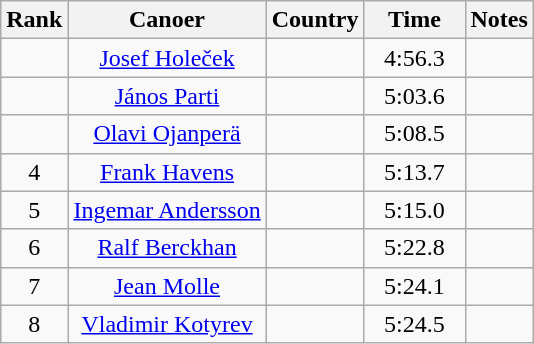<table class="wikitable sortable" style="text-align:center">
<tr>
<th>Rank</th>
<th>Canoer</th>
<th>Country</th>
<th>Time</th>
<th>Notes</th>
</tr>
<tr>
<td></td>
<td athlete><a href='#'>Josef Holeček</a></td>
<td align=left></td>
<td width=60>4:56.3</td>
<td></td>
</tr>
<tr>
<td></td>
<td athlete><a href='#'>János Parti</a></td>
<td align=left></td>
<td>5:03.6</td>
<td></td>
</tr>
<tr>
<td></td>
<td athlete><a href='#'>Olavi Ojanperä</a></td>
<td align=left></td>
<td>5:08.5</td>
<td></td>
</tr>
<tr>
<td>4</td>
<td athlete><a href='#'>Frank Havens</a></td>
<td align=left></td>
<td>5:13.7</td>
<td></td>
</tr>
<tr>
<td>5</td>
<td athlete><a href='#'>Ingemar Andersson</a></td>
<td align=left></td>
<td>5:15.0</td>
<td></td>
</tr>
<tr>
<td>6</td>
<td athlete><a href='#'>Ralf Berckhan</a></td>
<td align=left></td>
<td>5:22.8</td>
<td></td>
</tr>
<tr>
<td>7</td>
<td athlete><a href='#'>Jean Molle</a></td>
<td align=left></td>
<td>5:24.1</td>
<td></td>
</tr>
<tr>
<td>8</td>
<td athlete><a href='#'>Vladimir Kotyrev</a></td>
<td align=left></td>
<td>5:24.5</td>
<td></td>
</tr>
</table>
